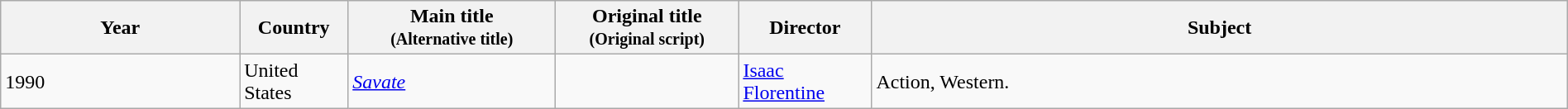<table class="wikitable sortable" style="width:100%;">
<tr>
<th>Year</th>
<th width= 80>Country</th>
<th class="unsortable" style="width:160px;">Main title<br><small>(Alternative title)</small></th>
<th class="unsortable" style="width:140px;">Original title<br><small>(Original script)</small></th>
<th width=100>Director</th>
<th class="unsortable">Subject</th>
</tr>
<tr>
<td>1990</td>
<td>United States</td>
<td><em><a href='#'>Savate</a></em></td>
<td></td>
<td><a href='#'>Isaac Florentine</a></td>
<td>Action, Western.</td>
</tr>
</table>
